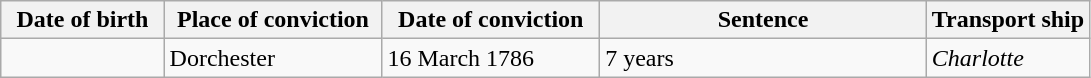<table class="wikitable sortable plainrowheaders" style="width=1024px;">
<tr>
<th style="width: 15%;">Date of birth</th>
<th style="width: 20%;">Place of conviction</th>
<th style="width: 20%;">Date of conviction</th>
<th style="width: 30%;">Sentence</th>
<th style="width: 15%;">Transport ship</th>
</tr>
<tr>
<td></td>
<td>Dorchester</td>
<td>16 March 1786</td>
<td>7 years</td>
<td><em>Charlotte</em></td>
</tr>
</table>
